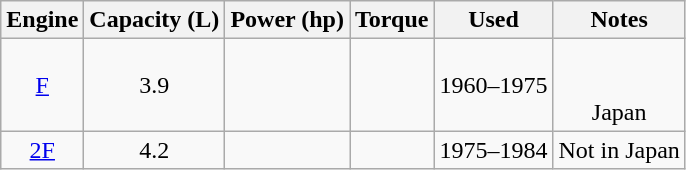<table class="wikitable" style="text-align:center">
<tr>
<th>Engine</th>
<th>Capacity (L)</th>
<th>Power (hp)</th>
<th>Torque</th>
<th>Used</th>
<th>Notes</th>
</tr>
<tr>
<td><a href='#'>F</a></td>
<td>3.9</td>
<td><br><br></td>
<td><br><br></td>
<td>1960–1975</td>
<td><br><br>Japan</td>
</tr>
<tr>
<td><a href='#'>2F</a></td>
<td>4.2</td>
<td></td>
<td></td>
<td>1975–1984</td>
<td>Not in Japan</td>
</tr>
</table>
